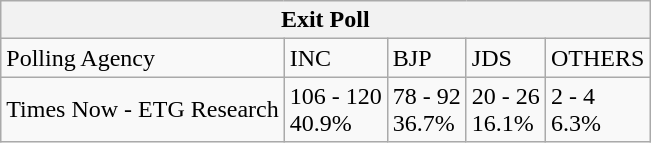<table class="wikitable">
<tr>
<th colspan="5">Exit Poll</th>
</tr>
<tr>
<td>Polling Agency</td>
<td>INC</td>
<td>BJP</td>
<td>JDS</td>
<td>OTHERS</td>
</tr>
<tr>
<td>Times Now - ETG Research</td>
<td>106 - 120<br>40.9%</td>
<td>78 - 92<br>36.7%</td>
<td>20 - 26<br>16.1%</td>
<td>2 - 4<br>6.3%</td>
</tr>
</table>
